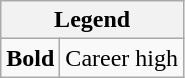<table class="wikitable mw-collapsible mw-collapsed">
<tr>
<th colspan="2">Legend</th>
</tr>
<tr>
<td><strong>Bold</strong></td>
<td>Career high</td>
</tr>
</table>
